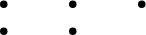<table border="0" cellpadding="2">
<tr valign="top">
<td><br><ul><li></li><li></li></ul></td>
<td><br><ul><li></li><li> <em></em></li></ul></td>
<td><br><ul><li></li></ul></td>
</tr>
</table>
